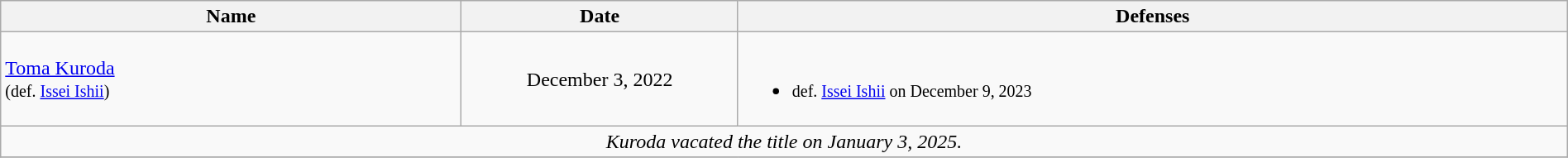<table class="wikitable" width=100%>
<tr>
<th width=25%>Name</th>
<th width=15%>Date</th>
<th width=45%>Defenses</th>
</tr>
<tr>
<td align=left> <a href='#'>Toma Kuroda</a> <br><small>(def. <a href='#'>Issei Ishii</a>)</small></td>
<td align=center>December 3, 2022</td>
<td><br><ul><li><small>def. <a href='#'>Issei Ishii</a> on December 9, 2023</small></li></ul></td>
</tr>
<tr>
<td colspan=3 align=center><em>Kuroda vacated the title on January 3, 2025.</em></td>
</tr>
<tr>
</tr>
</table>
